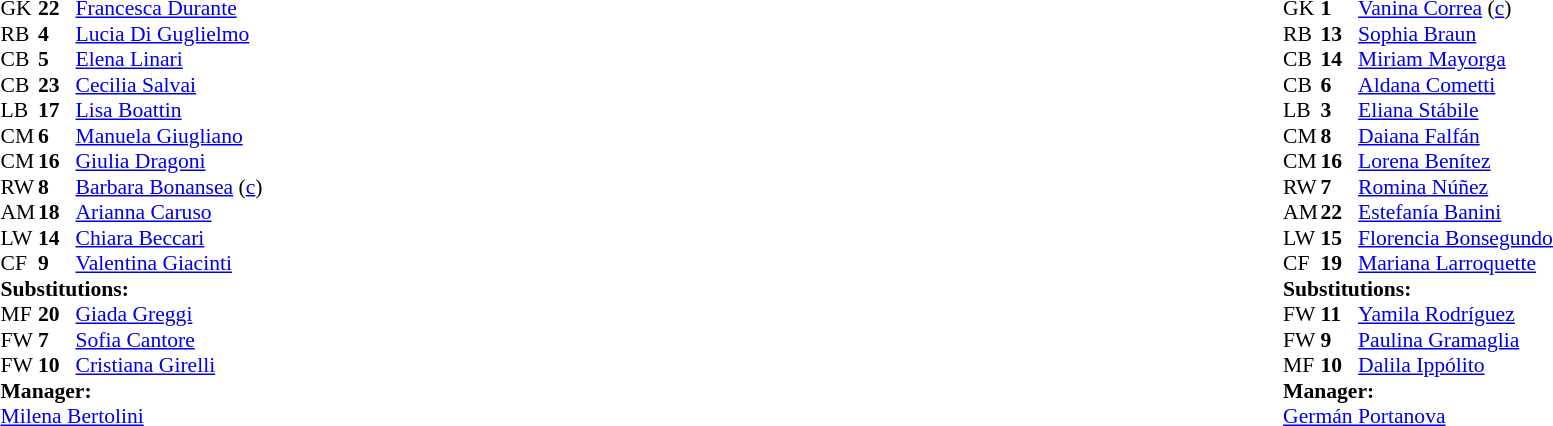<table width="100%">
<tr>
<td valign="top" width="40%"><br><table style="font-size:90%" cellspacing="0" cellpadding="0">
<tr>
<th width=25></th>
<th width=25></th>
</tr>
<tr>
<td>GK</td>
<td><strong>22</strong></td>
<td><a href='#'>Francesca Durante</a></td>
</tr>
<tr>
<td>RB</td>
<td><strong>4</strong></td>
<td><a href='#'>Lucia Di Guglielmo</a></td>
</tr>
<tr>
<td>CB</td>
<td><strong>5</strong></td>
<td><a href='#'>Elena Linari</a></td>
</tr>
<tr>
<td>CB</td>
<td><strong>23</strong></td>
<td><a href='#'>Cecilia Salvai</a></td>
</tr>
<tr>
<td>LB</td>
<td><strong>17</strong></td>
<td><a href='#'>Lisa Boattin</a></td>
</tr>
<tr>
<td>CM</td>
<td><strong>6</strong></td>
<td><a href='#'>Manuela Giugliano</a></td>
</tr>
<tr>
<td>CM</td>
<td><strong>16</strong></td>
<td><a href='#'>Giulia Dragoni</a></td>
<td></td>
<td></td>
</tr>
<tr>
<td>RW</td>
<td><strong>8</strong></td>
<td><a href='#'>Barbara Bonansea</a> (<a href='#'>c</a>)</td>
<td></td>
</tr>
<tr>
<td>AM</td>
<td><strong>18</strong></td>
<td><a href='#'>Arianna Caruso</a></td>
<td></td>
<td></td>
</tr>
<tr>
<td>LW</td>
<td><strong>14</strong></td>
<td><a href='#'>Chiara Beccari</a></td>
</tr>
<tr>
<td>CF</td>
<td><strong>9</strong></td>
<td><a href='#'>Valentina Giacinti</a></td>
<td></td>
<td></td>
</tr>
<tr>
<td colspan=3><strong>Substitutions:</strong></td>
</tr>
<tr>
<td>MF</td>
<td><strong>20</strong></td>
<td><a href='#'>Giada Greggi</a></td>
<td></td>
<td></td>
</tr>
<tr>
<td>FW</td>
<td><strong>7</strong></td>
<td><a href='#'>Sofia Cantore</a></td>
<td></td>
<td></td>
</tr>
<tr>
<td>FW</td>
<td><strong>10</strong></td>
<td><a href='#'>Cristiana Girelli</a></td>
<td></td>
<td></td>
</tr>
<tr>
<td colspan=3><strong>Manager:</strong></td>
</tr>
<tr>
<td colspan=3><a href='#'>Milena Bertolini</a></td>
</tr>
</table>
</td>
<td valign="top"></td>
<td valign="top" width="50%"ft><br><table style="font-size:90%; margin:auto" cellspacing="0" cellpadding="0">
<tr>
<th width=25></th>
<th width=25></th>
</tr>
<tr>
<td>GK</td>
<td><strong>1</strong></td>
<td><a href='#'>Vanina Correa</a> (<a href='#'>c</a>)</td>
</tr>
<tr>
<td>RB</td>
<td><strong>13</strong></td>
<td><a href='#'>Sophia Braun</a></td>
</tr>
<tr>
<td>CB</td>
<td><strong>14</strong></td>
<td><a href='#'>Miriam Mayorga</a></td>
<td></td>
</tr>
<tr>
<td>CB</td>
<td><strong>6</strong></td>
<td><a href='#'>Aldana Cometti</a></td>
</tr>
<tr>
<td>LB</td>
<td><strong>3</strong></td>
<td><a href='#'>Eliana Stábile</a></td>
<td></td>
</tr>
<tr>
<td>CM</td>
<td><strong>8</strong></td>
<td><a href='#'>Daiana Falfán</a></td>
<td></td>
<td></td>
</tr>
<tr>
<td>CM</td>
<td><strong>16</strong></td>
<td><a href='#'>Lorena Benítez</a></td>
</tr>
<tr>
<td>RW</td>
<td><strong>7</strong></td>
<td><a href='#'>Romina Núñez</a></td>
<td></td>
<td></td>
</tr>
<tr>
<td>AM</td>
<td><strong>22</strong></td>
<td><a href='#'>Estefanía Banini</a></td>
</tr>
<tr>
<td>LW</td>
<td><strong>15</strong></td>
<td><a href='#'>Florencia Bonsegundo</a></td>
<td></td>
</tr>
<tr>
<td>CF</td>
<td><strong>19</strong></td>
<td><a href='#'>Mariana Larroquette</a></td>
<td></td>
<td></td>
</tr>
<tr>
<td colspan=3><strong>Substitutions:</strong></td>
</tr>
<tr>
<td>FW</td>
<td><strong>11</strong></td>
<td><a href='#'>Yamila Rodríguez</a></td>
<td></td>
<td></td>
</tr>
<tr>
<td>FW</td>
<td><strong>9</strong></td>
<td><a href='#'>Paulina Gramaglia</a></td>
<td></td>
<td></td>
</tr>
<tr>
<td>MF</td>
<td><strong>10</strong></td>
<td><a href='#'>Dalila Ippólito</a></td>
<td></td>
<td></td>
</tr>
<tr>
<td colspan=3><strong>Manager:</strong></td>
</tr>
<tr>
<td colspan=3><a href='#'>Germán Portanova</a></td>
</tr>
</table>
</td>
</tr>
</table>
